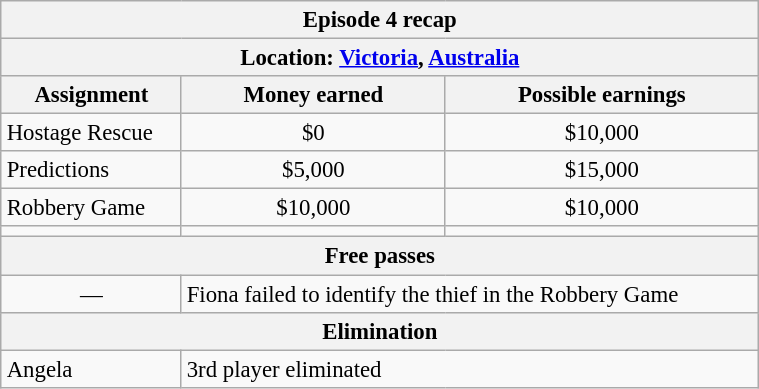<table class="wikitable" style="font-size: 95%; margin: 10px" align="right" width="40%">
<tr>
<th colspan=3>Episode 4 recap</th>
</tr>
<tr>
<th colspan=3>Location: <a href='#'>Victoria</a>, <a href='#'>Australia</a></th>
</tr>
<tr>
<th>Assignment</th>
<th>Money earned</th>
<th>Possible earnings</th>
</tr>
<tr>
<td>Hostage Rescue</td>
<td align="center">$0</td>
<td align="center">$10,000</td>
</tr>
<tr>
<td>Predictions</td>
<td align="center">$5,000</td>
<td align="center">$15,000</td>
</tr>
<tr>
<td>Robbery Game</td>
<td align="center">$10,000</td>
<td align="center">$10,000</td>
</tr>
<tr>
<td><strong></strong></td>
<td align="center"><strong></strong></td>
<td align="center"><strong></strong></td>
</tr>
<tr>
<th colspan=3>Free passes</th>
</tr>
<tr>
<td align="center">—</td>
<td colspan=2>Fiona failed to identify the thief in the Robbery Game</td>
</tr>
<tr>
<th colspan=3>Elimination</th>
</tr>
<tr>
<td>Angela</td>
<td colspan=2>3rd player eliminated</td>
</tr>
</table>
